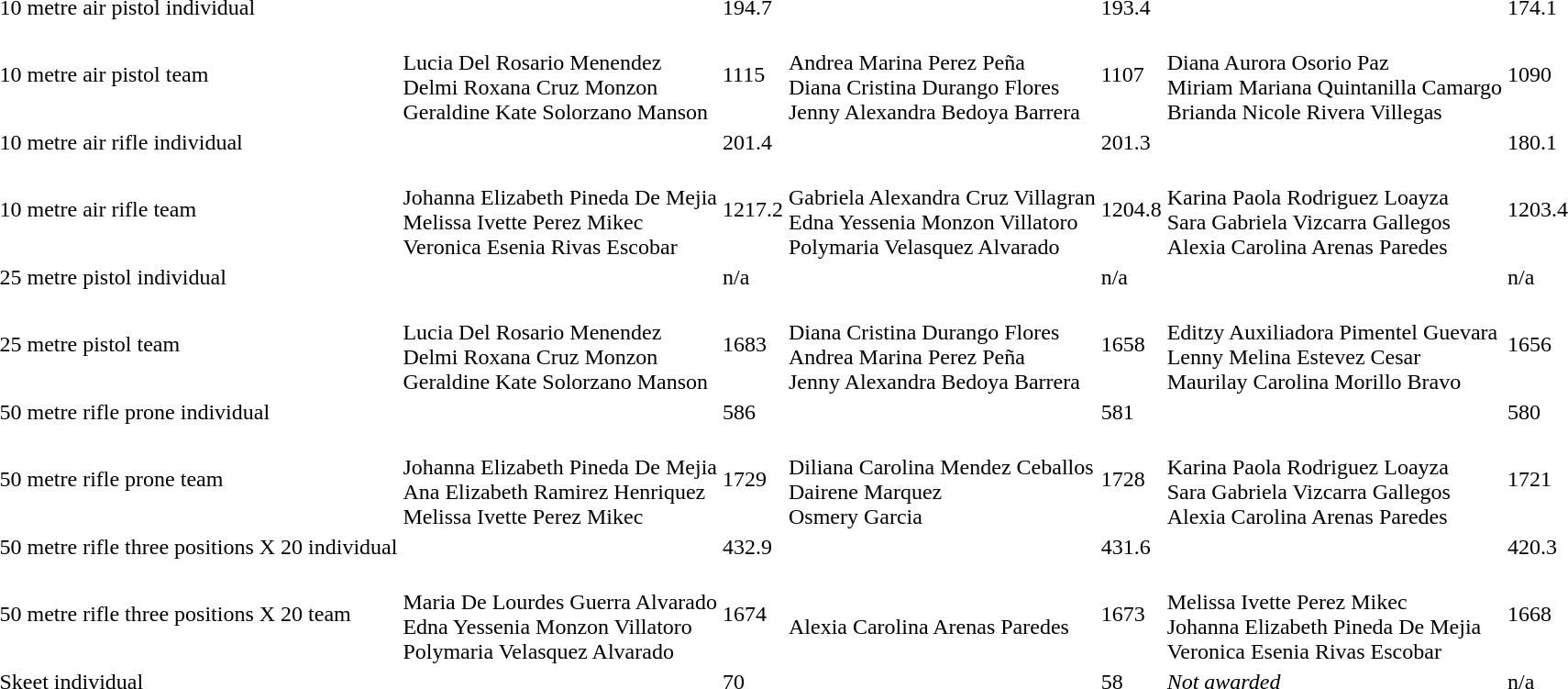<table>
<tr>
<td>10 metre air pistol individual</td>
<td></td>
<td>194.7</td>
<td></td>
<td>193.4</td>
<td></td>
<td>174.1</td>
</tr>
<tr>
<td>10 metre air pistol team</td>
<td><br>Lucia Del Rosario Menendez<br>Delmi Roxana Cruz Monzon<br>Geraldine Kate Solorzano Manson</td>
<td>1115</td>
<td><br>Andrea Marina Perez Peña<br>Diana Cristina Durango Flores<br>Jenny Alexandra Bedoya Barrera</td>
<td>1107</td>
<td><br>Diana Aurora Osorio Paz<br>Miriam Mariana Quintanilla Camargo<br>Brianda Nicole Rivera Villegas</td>
<td>1090</td>
</tr>
<tr>
<td>10 metre air rifle individual</td>
<td></td>
<td>201.4</td>
<td></td>
<td>201.3</td>
<td></td>
<td>180.1</td>
</tr>
<tr>
<td>10 metre air rifle team</td>
<td><br>Johanna Elizabeth Pineda De Mejia<br>Melissa Ivette Perez Mikec<br>Veronica Esenia Rivas Escobar</td>
<td>1217.2</td>
<td><br>Gabriela Alexandra Cruz Villagran<br>Edna Yessenia Monzon Villatoro<br>Polymaria Velasquez Alvarado</td>
<td>1204.8</td>
<td><br>Karina Paola Rodriguez Loayza<br>Sara Gabriela Vizcarra Gallegos<br>Alexia Carolina Arenas Paredes</td>
<td>1203.4</td>
</tr>
<tr>
<td>25 metre pistol individual</td>
<td></td>
<td>n/a</td>
<td></td>
<td>n/a</td>
<td></td>
<td>n/a</td>
</tr>
<tr>
<td>25 metre pistol team</td>
<td><br>Lucia Del Rosario Menendez<br>Delmi Roxana Cruz Monzon<br>Geraldine Kate Solorzano Manson</td>
<td>1683</td>
<td><br>Diana Cristina Durango Flores<br>Andrea Marina Perez Peña<br>Jenny Alexandra Bedoya Barrera</td>
<td>1658</td>
<td><br>Editzy Auxiliadora Pimentel Guevara<br>Lenny Melina Estevez Cesar<br>Maurilay Carolina Morillo Bravo</td>
<td>1656</td>
</tr>
<tr>
<td>50 metre rifle prone individual</td>
<td></td>
<td>586</td>
<td></td>
<td>581</td>
<td></td>
<td>580</td>
</tr>
<tr>
<td>50 metre rifle prone team</td>
<td><br>Johanna Elizabeth Pineda De Mejia<br>Ana Elizabeth Ramirez Henriquez<br>Melissa Ivette Perez Mikec</td>
<td>1729</td>
<td><br>Diliana Carolina Mendez Ceballos<br>Dairene Marquez<br>Osmery Garcia</td>
<td>1728</td>
<td><br>Karina Paola Rodriguez Loayza<br>Sara Gabriela Vizcarra Gallegos<br>Alexia Carolina Arenas Paredes</td>
<td>1721</td>
</tr>
<tr>
<td>50 metre rifle three positions X 20 individual</td>
<td></td>
<td>432.9</td>
<td></td>
<td>431.6</td>
<td></td>
<td>420.3</td>
</tr>
<tr>
<td>50 metre rifle three positions X 20 team</td>
<td><br>Maria De Lourdes Guerra Alvarado<br>Edna Yessenia Monzon Villatoro<br>Polymaria Velasquez Alvarado</td>
<td>1674</td>
<td><br>Alexia Carolina Arenas Paredes</td>
<td>1673</td>
<td><br>Melissa Ivette Perez Mikec<br>Johanna Elizabeth Pineda De Mejia<br>Veronica Esenia Rivas Escobar</td>
<td>1668</td>
</tr>
<tr>
<td>Skeet individual</td>
<td></td>
<td>70</td>
<td></td>
<td>58</td>
<td><em>Not awarded</em></td>
<td>n/a</td>
</tr>
</table>
